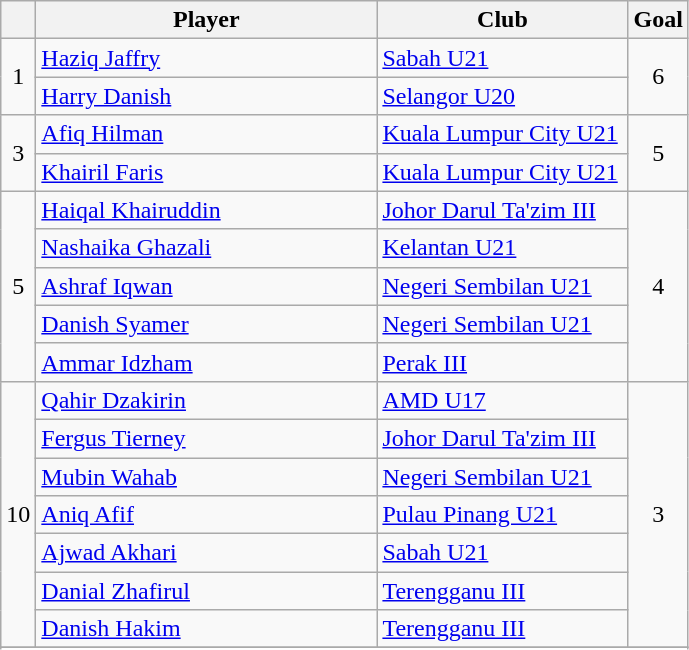<table class="wikitable" style="text-align:center">
<tr>
<th></th>
<th width=220>Player</th>
<th width=160>Club</th>
<th>Goal</th>
</tr>
<tr>
<td rowspan="2">1</td>
<td style="text-align:left;"><a href='#'>Haziq Jaffry</a></td>
<td style="text-align:left;"><a href='#'>Sabah U21</a></td>
<td rowspan="2">6</td>
</tr>
<tr>
<td style="text-align:left;"><a href='#'>Harry Danish</a></td>
<td style="text-align:left;"><a href='#'>Selangor U20</a></td>
</tr>
<tr>
<td rowspan="2">3</td>
<td style="text-align:left;"><a href='#'>Afiq Hilman</a></td>
<td style="text-align:left;"><a href='#'>Kuala Lumpur City U21</a></td>
<td rowspan="2">5</td>
</tr>
<tr>
<td style="text-align:left;"><a href='#'>Khairil Faris</a></td>
<td style="text-align:left;"><a href='#'>Kuala Lumpur City U21</a></td>
</tr>
<tr>
<td rowspan="5">5</td>
<td style="text-align:left;"><a href='#'>Haiqal Khairuddin</a></td>
<td style="text-align:left;"><a href='#'>Johor Darul Ta'zim III</a></td>
<td rowspan="5">4</td>
</tr>
<tr>
<td style="text-align:left;"><a href='#'>Nashaika Ghazali</a></td>
<td style="text-align:left;"><a href='#'>Kelantan U21</a></td>
</tr>
<tr>
<td style="text-align:left;"><a href='#'>Ashraf Iqwan</a></td>
<td style="text-align:left;"><a href='#'>Negeri Sembilan U21</a></td>
</tr>
<tr>
<td style="text-align:left;"><a href='#'>Danish Syamer</a></td>
<td style="text-align:left;"><a href='#'>Negeri Sembilan U21</a></td>
</tr>
<tr>
<td style="text-align:left;"><a href='#'>Ammar Idzham</a></td>
<td style="text-align:left;"><a href='#'>Perak III</a></td>
</tr>
<tr>
<td rowspan="7">10</td>
<td style="text-align:left;"><a href='#'>Qahir Dzakirin</a></td>
<td style="text-align:left;"><a href='#'>AMD U17</a></td>
<td rowspan="7">3</td>
</tr>
<tr>
<td style="text-align:left;"><a href='#'>Fergus Tierney</a></td>
<td style="text-align:left;"><a href='#'>Johor Darul Ta'zim III</a></td>
</tr>
<tr>
<td style="text-align:left;"><a href='#'>Mubin Wahab</a></td>
<td style="text-align:left;"><a href='#'>Negeri Sembilan U21</a></td>
</tr>
<tr>
<td style="text-align:left;"><a href='#'>Aniq Afif</a></td>
<td style="text-align:left;"><a href='#'>Pulau Pinang U21</a></td>
</tr>
<tr>
<td style="text-align:left;"><a href='#'>Ajwad Akhari</a></td>
<td style="text-align:left;"><a href='#'>Sabah U21</a></td>
</tr>
<tr>
<td style="text-align:left;"><a href='#'>Danial Zhafirul</a></td>
<td style="text-align:left;"><a href='#'>Terengganu III</a></td>
</tr>
<tr>
<td style="text-align:left;"><a href='#'>Danish Hakim</a></td>
<td style="text-align:left;"><a href='#'>Terengganu III</a></td>
</tr>
<tr>
</tr>
<tr>
</tr>
</table>
